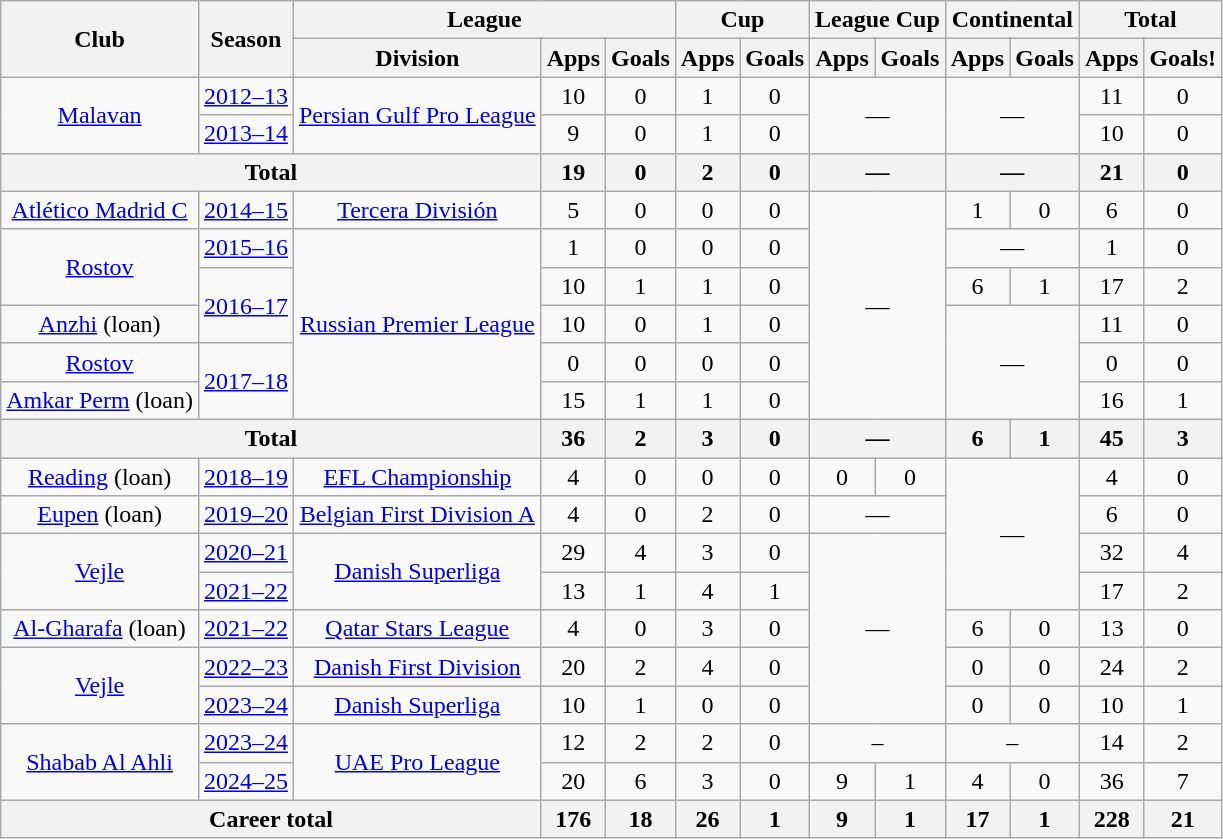<table class="wikitable" style="text-align:center">
<tr>
<th rowspan="2">Club</th>
<th rowspan="2">Season</th>
<th colspan="3">League</th>
<th colspan="2">Cup</th>
<th colspan="2">League Cup</th>
<th colspan="2">Continental</th>
<th colspan="2">Total</th>
</tr>
<tr>
<th>Division</th>
<th>Apps</th>
<th>Goals</th>
<th>Apps</th>
<th>Goals</th>
<th>Apps</th>
<th>Goals</th>
<th>Apps</th>
<th>Goals</th>
<th>Apps</th>
<th>Goals!</th>
</tr>
<tr>
<td rowspan="2"><a href='#'>Malavan</a></td>
<td><a href='#'>2012–13</a></td>
<td rowspan="2"><a href='#'>Persian Gulf Pro League</a></td>
<td>10</td>
<td>0</td>
<td>1</td>
<td>0</td>
<td colspan="2" rowspan="2">—</td>
<td colspan="2" rowspan="2">—</td>
<td>11</td>
<td>0</td>
</tr>
<tr>
<td><a href='#'>2013–14</a></td>
<td>9</td>
<td>0</td>
<td>1</td>
<td>0</td>
<td>10</td>
<td>0</td>
</tr>
<tr>
<th colspan="3">Total</th>
<th>19</th>
<th>0</th>
<th>2</th>
<th>0</th>
<th colspan="2">—</th>
<th colspan="2">—</th>
<th>21</th>
<th>0</th>
</tr>
<tr>
<td><a href='#'>Atlético Madrid C</a></td>
<td><a href='#'>2014–15</a></td>
<td><a href='#'>Tercera División</a></td>
<td>5</td>
<td>0</td>
<td>0</td>
<td>0</td>
<td colspan="2" rowspan="6">—</td>
<td>1</td>
<td>0</td>
<td>6</td>
<td>0</td>
</tr>
<tr>
<td rowspan="2"><a href='#'>Rostov</a></td>
<td><a href='#'>2015–16</a></td>
<td rowspan="5"><a href='#'>Russian Premier League</a></td>
<td>1</td>
<td>0</td>
<td>0</td>
<td>0</td>
<td colspan="2">—</td>
<td>1</td>
<td>0</td>
</tr>
<tr>
<td rowspan="2"><a href='#'>2016–17</a></td>
<td>10</td>
<td>1</td>
<td>1</td>
<td>0</td>
<td>6</td>
<td>1</td>
<td>17</td>
<td>2</td>
</tr>
<tr>
<td><a href='#'>Anzhi</a> (loan)</td>
<td>10</td>
<td>0</td>
<td>1</td>
<td>0</td>
<td colspan="2" rowspan="3">—</td>
<td>11</td>
<td>0</td>
</tr>
<tr>
<td><a href='#'>Rostov</a></td>
<td rowspan="2"><a href='#'>2017–18</a></td>
<td>0</td>
<td>0</td>
<td>0</td>
<td>0</td>
<td>0</td>
<td>0</td>
</tr>
<tr>
<td><a href='#'>Amkar Perm</a> (loan)</td>
<td>15</td>
<td>1</td>
<td>1</td>
<td>0</td>
<td>16</td>
<td>1</td>
</tr>
<tr>
<th colspan="3">Total</th>
<th>36</th>
<th>2</th>
<th>3</th>
<th>0</th>
<th colspan="2">—</th>
<th>6</th>
<th>1</th>
<th>45</th>
<th>3</th>
</tr>
<tr>
<td><a href='#'>Reading</a> (loan)</td>
<td><a href='#'>2018–19</a></td>
<td><a href='#'>EFL Championship</a></td>
<td>4</td>
<td>0</td>
<td>0</td>
<td>0</td>
<td>0</td>
<td>0</td>
<td colspan="2" rowspan="4">—</td>
<td>4</td>
<td>0</td>
</tr>
<tr>
<td><a href='#'>Eupen</a> (loan)</td>
<td><a href='#'>2019–20</a></td>
<td><a href='#'>Belgian First Division A</a></td>
<td>4</td>
<td>0</td>
<td>2</td>
<td>0</td>
<td colspan="2">—</td>
<td>6</td>
<td>0</td>
</tr>
<tr>
<td rowspan="2"><a href='#'>Vejle</a></td>
<td><a href='#'>2020–21</a></td>
<td rowspan="2"><a href='#'>Danish Superliga</a></td>
<td>29</td>
<td>4</td>
<td>3</td>
<td>0</td>
<td colspan="2" rowspan="5">—</td>
<td>32</td>
<td>4</td>
</tr>
<tr>
<td><a href='#'>2021–22</a></td>
<td>13</td>
<td>1</td>
<td>4</td>
<td>1</td>
<td>17</td>
<td>2</td>
</tr>
<tr>
<td><a href='#'>Al-Gharafa</a> (loan)</td>
<td><a href='#'>2021–22</a></td>
<td><a href='#'>Qatar Stars League</a></td>
<td>4</td>
<td>0</td>
<td>3</td>
<td>0</td>
<td>6</td>
<td>0</td>
<td>13</td>
<td>0</td>
</tr>
<tr>
<td rowspan="2"><a href='#'>Vejle</a></td>
<td><a href='#'>2022–23</a></td>
<td><a href='#'>Danish First Division</a></td>
<td>20</td>
<td>2</td>
<td>4</td>
<td>0</td>
<td>0</td>
<td>0</td>
<td>24</td>
<td>2</td>
</tr>
<tr>
<td><a href='#'>2023–24</a></td>
<td><a href='#'>Danish Superliga</a></td>
<td>10</td>
<td>1</td>
<td>0</td>
<td>0</td>
<td>0</td>
<td>0</td>
<td>10</td>
<td>1</td>
</tr>
<tr>
<td rowspan="2"><a href='#'>Shabab Al Ahli</a></td>
<td><a href='#'>2023–24</a></td>
<td rowspan="2"><a href='#'>UAE Pro League</a></td>
<td>12</td>
<td>2</td>
<td>2</td>
<td>0</td>
<td colspan=2>–</td>
<td colspan="2">–</td>
<td>14</td>
<td>2</td>
</tr>
<tr>
<td><a href='#'>2024–25</a></td>
<td>20</td>
<td>6</td>
<td>3</td>
<td>0</td>
<td>9</td>
<td>1</td>
<td>4</td>
<td>0</td>
<td>36</td>
<td>7</td>
</tr>
<tr>
<th colspan="3">Career total</th>
<th>176</th>
<th>18</th>
<th>26</th>
<th>1</th>
<th>9</th>
<th>1</th>
<th>17</th>
<th>1</th>
<th>228</th>
<th>21</th>
</tr>
</table>
